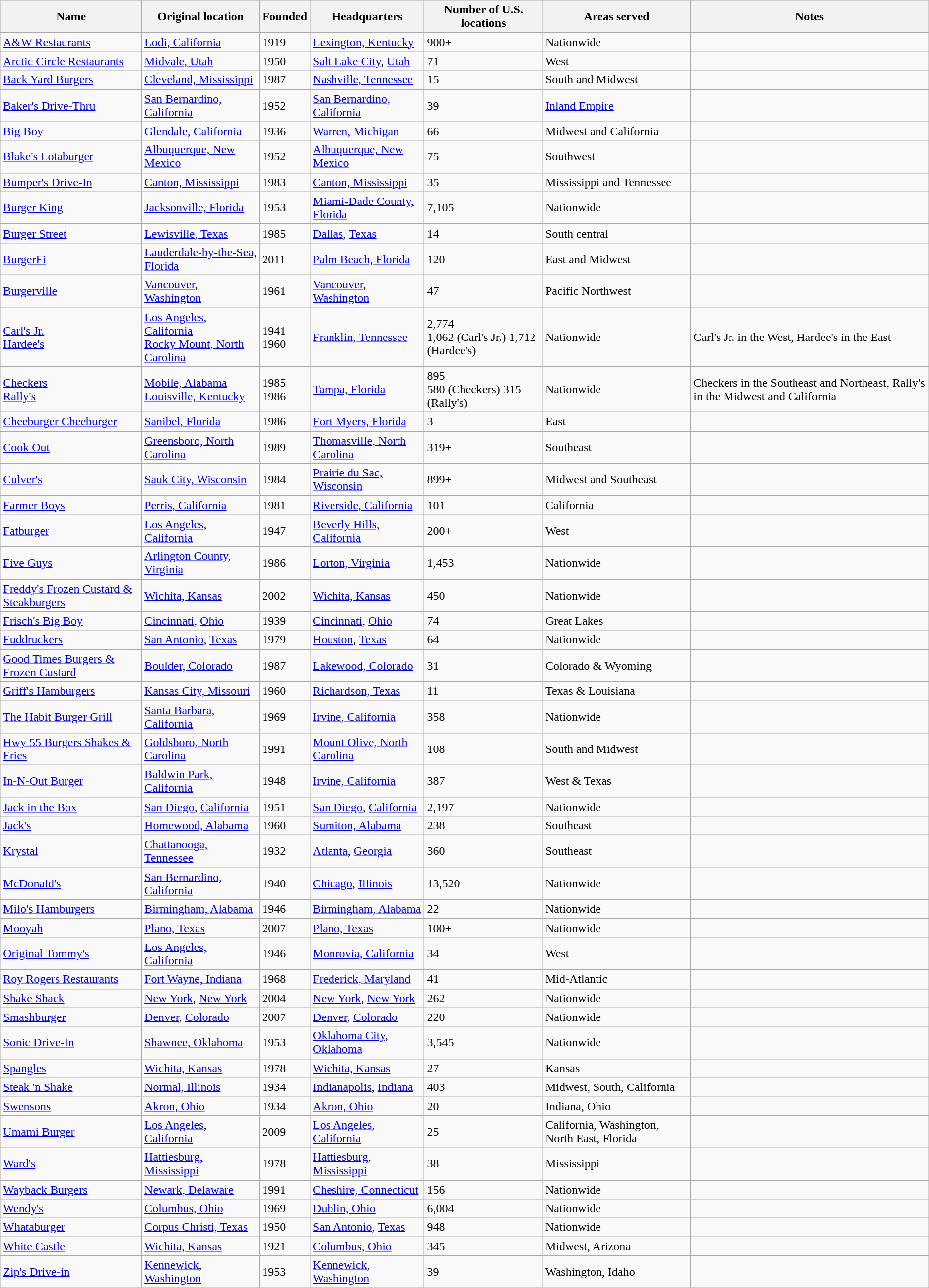<table class="wikitable sortable">
<tr>
<th>Name</th>
<th>Original location</th>
<th>Founded</th>
<th>Headquarters</th>
<th data-sort-type="number">Number of U.S. locations</th>
<th>Areas served</th>
<th>Notes</th>
</tr>
<tr>
<td><a href='#'>A&W Restaurants</a></td>
<td><a href='#'>Lodi, California</a></td>
<td>1919</td>
<td><a href='#'>Lexington, Kentucky</a></td>
<td>900+</td>
<td>Nationwide</td>
<td></td>
</tr>
<tr>
<td><a href='#'>Arctic Circle Restaurants</a></td>
<td><a href='#'>Midvale, Utah</a></td>
<td>1950</td>
<td><a href='#'>Salt Lake City</a>, <a href='#'>Utah</a></td>
<td>71</td>
<td>West</td>
<td></td>
</tr>
<tr>
<td><a href='#'>Back Yard Burgers</a></td>
<td><a href='#'>Cleveland, Mississippi</a></td>
<td>1987</td>
<td><a href='#'>Nashville, Tennessee</a></td>
<td>15</td>
<td>South and Midwest</td>
<td></td>
</tr>
<tr>
<td><a href='#'>Baker's Drive-Thru</a></td>
<td><a href='#'>San Bernardino, California</a></td>
<td>1952</td>
<td><a href='#'>San Bernardino, California</a></td>
<td>39</td>
<td><a href='#'>Inland Empire</a></td>
<td></td>
</tr>
<tr>
<td><a href='#'>Big Boy</a></td>
<td><a href='#'>Glendale, California</a></td>
<td>1936</td>
<td><a href='#'>Warren, Michigan</a></td>
<td>66</td>
<td>Midwest and California</td>
<td></td>
</tr>
<tr>
<td><a href='#'>Blake's Lotaburger</a></td>
<td><a href='#'>Albuquerque, New Mexico</a></td>
<td>1952</td>
<td><a href='#'>Albuquerque, New Mexico</a></td>
<td>75</td>
<td>Southwest</td>
<td></td>
</tr>
<tr>
<td><a href='#'>Bumper's Drive-In</a></td>
<td><a href='#'>Canton, Mississippi</a></td>
<td>1983</td>
<td><a href='#'>Canton, Mississippi</a></td>
<td>35</td>
<td>Mississippi and Tennessee</td>
<td></td>
</tr>
<tr>
<td><a href='#'>Burger King</a></td>
<td><a href='#'>Jacksonville, Florida</a></td>
<td>1953</td>
<td><a href='#'>Miami-Dade County, Florida</a></td>
<td>7,105</td>
<td>Nationwide</td>
<td></td>
</tr>
<tr>
<td><a href='#'>Burger Street</a></td>
<td><a href='#'>Lewisville, Texas</a></td>
<td>1985</td>
<td><a href='#'>Dallas</a>, <a href='#'>Texas</a></td>
<td>14</td>
<td>South central</td>
<td></td>
</tr>
<tr>
<td><a href='#'>BurgerFi</a></td>
<td><a href='#'>Lauderdale-by-the-Sea, Florida</a></td>
<td>2011</td>
<td><a href='#'>Palm Beach, Florida</a></td>
<td>120</td>
<td>East and Midwest</td>
<td></td>
</tr>
<tr>
<td><a href='#'>Burgerville</a></td>
<td><a href='#'>Vancouver</a>, <a href='#'>Washington</a></td>
<td>1961</td>
<td><a href='#'>Vancouver</a>, <a href='#'>Washington</a></td>
<td>47</td>
<td>Pacific Northwest</td>
<td></td>
</tr>
<tr>
<td><a href='#'>Carl's Jr.</a><br><a href='#'>Hardee's</a></td>
<td><a href='#'>Los Angeles</a>, <a href='#'>California</a><br><a href='#'>Rocky Mount, North Carolina</a></td>
<td>1941<br>1960</td>
<td><a href='#'>Franklin, Tennessee</a></td>
<td>2,774<br>1,062 (Carl's Jr.)
1,712 (Hardee's)</td>
<td>Nationwide</td>
<td>Carl's Jr. in the West, Hardee's in the East</td>
</tr>
<tr>
<td><a href='#'>Checkers</a><br><a href='#'>Rally's</a></td>
<td><a href='#'>Mobile, Alabama</a><br><a href='#'>Louisville, Kentucky</a></td>
<td>1985<br>1986</td>
<td><a href='#'>Tampa, Florida</a></td>
<td>895<br>580 (Checkers)
315 (Rally's)</td>
<td>Nationwide</td>
<td>Checkers in the Southeast and Northeast, Rally's in the Midwest and California</td>
</tr>
<tr>
<td><a href='#'>Cheeburger Cheeburger</a></td>
<td><a href='#'>Sanibel, Florida</a></td>
<td>1986</td>
<td><a href='#'>Fort Myers, Florida</a></td>
<td>3</td>
<td>East</td>
<td></td>
</tr>
<tr>
<td><a href='#'>Cook Out</a></td>
<td><a href='#'>Greensboro, North Carolina</a></td>
<td>1989</td>
<td><a href='#'>Thomasville, North Carolina</a></td>
<td>319+</td>
<td>Southeast</td>
<td></td>
</tr>
<tr>
<td><a href='#'>Culver's</a></td>
<td><a href='#'>Sauk City, Wisconsin</a></td>
<td>1984</td>
<td><a href='#'>Prairie du Sac, Wisconsin</a></td>
<td>899+</td>
<td>Midwest and Southeast</td>
<td></td>
</tr>
<tr>
<td><a href='#'>Farmer Boys</a></td>
<td><a href='#'>Perris, California</a></td>
<td>1981</td>
<td><a href='#'>Riverside, California</a></td>
<td>101</td>
<td>California</td>
<td></td>
</tr>
<tr>
<td><a href='#'>Fatburger</a></td>
<td><a href='#'>Los Angeles</a>, <a href='#'>California</a></td>
<td>1947</td>
<td><a href='#'>Beverly Hills, California</a></td>
<td>200+</td>
<td>West</td>
<td></td>
</tr>
<tr>
<td><a href='#'>Five Guys</a></td>
<td><a href='#'>Arlington County, Virginia</a></td>
<td>1986</td>
<td><a href='#'>Lorton, Virginia</a></td>
<td>1,453</td>
<td>Nationwide</td>
<td></td>
</tr>
<tr>
<td><a href='#'>Freddy's Frozen Custard & Steakburgers</a></td>
<td><a href='#'>Wichita, Kansas</a></td>
<td>2002</td>
<td><a href='#'>Wichita, Kansas</a></td>
<td>450</td>
<td>Nationwide</td>
<td></td>
</tr>
<tr>
<td><a href='#'>Frisch's Big Boy</a></td>
<td><a href='#'>Cincinnati</a>, <a href='#'>Ohio</a></td>
<td>1939</td>
<td><a href='#'>Cincinnati</a>, <a href='#'>Ohio</a></td>
<td>74</td>
<td>Great Lakes</td>
<td></td>
</tr>
<tr>
<td><a href='#'>Fuddruckers</a></td>
<td><a href='#'>San Antonio</a>, <a href='#'>Texas</a></td>
<td>1979</td>
<td><a href='#'>Houston</a>, <a href='#'>Texas</a></td>
<td>64</td>
<td>Nationwide</td>
<td></td>
</tr>
<tr>
<td><a href='#'>Good Times Burgers & Frozen Custard</a></td>
<td><a href='#'>Boulder, Colorado</a></td>
<td>1987</td>
<td><a href='#'>Lakewood, Colorado</a></td>
<td>31</td>
<td>Colorado & Wyoming</td>
<td></td>
</tr>
<tr>
<td><a href='#'>Griff's Hamburgers</a></td>
<td><a href='#'>Kansas City, Missouri</a></td>
<td>1960</td>
<td><a href='#'>Richardson, Texas</a></td>
<td>11</td>
<td>Texas & Louisiana</td>
<td></td>
</tr>
<tr>
<td><a href='#'>The Habit Burger Grill</a></td>
<td><a href='#'>Santa Barbara, California</a></td>
<td>1969</td>
<td><a href='#'>Irvine, California</a></td>
<td>358</td>
<td>Nationwide</td>
<td></td>
</tr>
<tr>
<td><a href='#'>Hwy 55 Burgers Shakes & Fries</a></td>
<td><a href='#'>Goldsboro, North Carolina</a></td>
<td>1991</td>
<td><a href='#'>Mount Olive, North Carolina</a></td>
<td>108</td>
<td>South and Midwest</td>
<td></td>
</tr>
<tr>
<td><a href='#'>In-N-Out Burger</a></td>
<td><a href='#'>Baldwin Park, California</a></td>
<td>1948</td>
<td><a href='#'>Irvine, California</a></td>
<td>387</td>
<td>West & Texas</td>
<td></td>
</tr>
<tr>
<td><a href='#'>Jack in the Box</a></td>
<td><a href='#'>San Diego</a>, <a href='#'>California</a></td>
<td>1951</td>
<td><a href='#'>San Diego</a>, <a href='#'>California</a></td>
<td>2,197</td>
<td>Nationwide</td>
<td></td>
</tr>
<tr>
<td><a href='#'>Jack's</a></td>
<td><a href='#'>Homewood, Alabama</a></td>
<td>1960</td>
<td><a href='#'>Sumiton, Alabama</a></td>
<td>238</td>
<td>Southeast</td>
<td></td>
</tr>
<tr>
<td><a href='#'>Krystal</a></td>
<td><a href='#'>Chattanooga, Tennessee</a></td>
<td>1932</td>
<td><a href='#'>Atlanta</a>, <a href='#'>Georgia</a></td>
<td>360</td>
<td>Southeast</td>
<td></td>
</tr>
<tr>
<td><a href='#'>McDonald's</a></td>
<td><a href='#'>San Bernardino, California</a></td>
<td>1940</td>
<td><a href='#'>Chicago</a>, <a href='#'>Illinois</a></td>
<td>13,520</td>
<td>Nationwide</td>
<td></td>
</tr>
<tr>
<td><a href='#'>Milo's Hamburgers</a></td>
<td><a href='#'>Birmingham, Alabama</a></td>
<td>1946</td>
<td><a href='#'>Birmingham, Alabama</a></td>
<td>22</td>
<td>Nationwide</td>
<td></td>
</tr>
<tr>
<td><a href='#'>Mooyah</a></td>
<td><a href='#'>Plano, Texas</a></td>
<td>2007</td>
<td><a href='#'>Plano, Texas</a></td>
<td>100+</td>
<td>Nationwide</td>
<td></td>
</tr>
<tr>
<td><a href='#'>Original Tommy's</a></td>
<td><a href='#'>Los Angeles, California</a></td>
<td>1946</td>
<td><a href='#'>Monrovia, California</a></td>
<td>34</td>
<td>West</td>
<td></td>
</tr>
<tr>
<td><a href='#'>Roy Rogers Restaurants</a></td>
<td><a href='#'>Fort Wayne, Indiana</a></td>
<td>1968</td>
<td><a href='#'>Frederick, Maryland</a></td>
<td>41</td>
<td>Mid-Atlantic</td>
<td></td>
</tr>
<tr>
<td><a href='#'>Shake Shack</a></td>
<td><a href='#'>New York</a>, <a href='#'>New York</a></td>
<td>2004</td>
<td><a href='#'>New York</a>, <a href='#'>New York</a></td>
<td>262</td>
<td>Nationwide</td>
<td></td>
</tr>
<tr>
<td><a href='#'>Smashburger</a></td>
<td><a href='#'>Denver</a>, <a href='#'>Colorado</a></td>
<td>2007</td>
<td><a href='#'>Denver</a>, <a href='#'>Colorado</a></td>
<td>220</td>
<td>Nationwide</td>
<td></td>
</tr>
<tr>
<td><a href='#'>Sonic Drive-In</a></td>
<td><a href='#'>Shawnee, Oklahoma</a></td>
<td>1953</td>
<td><a href='#'>Oklahoma City</a>, <a href='#'>Oklahoma</a></td>
<td>3,545</td>
<td>Nationwide</td>
<td></td>
</tr>
<tr>
<td><a href='#'>Spangles</a></td>
<td><a href='#'>Wichita, Kansas</a></td>
<td>1978</td>
<td><a href='#'>Wichita, Kansas</a></td>
<td>27</td>
<td>Kansas</td>
<td></td>
</tr>
<tr>
<td><a href='#'>Steak 'n Shake</a></td>
<td><a href='#'>Normal, Illinois</a></td>
<td>1934</td>
<td><a href='#'>Indianapolis</a>, <a href='#'>Indiana</a></td>
<td>403</td>
<td>Midwest, South, California</td>
<td></td>
</tr>
<tr>
<td><a href='#'>Swensons</a></td>
<td><a href='#'>Akron, Ohio</a></td>
<td>1934</td>
<td><a href='#'>Akron, Ohio</a></td>
<td>20</td>
<td>Indiana, Ohio</td>
<td></td>
</tr>
<tr>
<td><a href='#'>Umami Burger</a></td>
<td><a href='#'>Los Angeles</a>, <a href='#'>California</a></td>
<td>2009</td>
<td><a href='#'>Los Angeles</a>, <a href='#'>California</a></td>
<td>25</td>
<td>California, Washington, North East, Florida</td>
<td></td>
</tr>
<tr>
<td><a href='#'>Ward's</a></td>
<td><a href='#'>Hattiesburg, Mississippi</a></td>
<td>1978</td>
<td><a href='#'>Hattiesburg</a>, <a href='#'>Mississippi</a></td>
<td>38</td>
<td>Mississippi</td>
<td></td>
</tr>
<tr>
<td><a href='#'>Wayback Burgers</a></td>
<td><a href='#'>Newark, Delaware</a></td>
<td>1991</td>
<td><a href='#'>Cheshire, Connecticut</a></td>
<td>156</td>
<td>Nationwide</td>
<td></td>
</tr>
<tr>
<td><a href='#'>Wendy's</a></td>
<td><a href='#'>Columbus, Ohio</a></td>
<td>1969</td>
<td><a href='#'>Dublin, Ohio</a></td>
<td>6,004</td>
<td>Nationwide</td>
<td></td>
</tr>
<tr>
<td><a href='#'>Whataburger</a></td>
<td><a href='#'>Corpus Christi, Texas</a></td>
<td>1950</td>
<td><a href='#'>San Antonio</a>, <a href='#'>Texas</a></td>
<td>948</td>
<td>Nationwide</td>
<td></td>
</tr>
<tr>
<td><a href='#'>White Castle</a></td>
<td><a href='#'>Wichita, Kansas</a></td>
<td>1921</td>
<td><a href='#'>Columbus, Ohio</a></td>
<td>345</td>
<td>Midwest, Arizona</td>
<td></td>
</tr>
<tr>
<td><a href='#'>Zip's Drive-in</a></td>
<td><a href='#'>Kennewick</a>, <a href='#'>Washington</a></td>
<td>1953</td>
<td><a href='#'>Kennewick</a>, <a href='#'>Washington</a></td>
<td>39</td>
<td>Washington, Idaho</td>
<td></td>
</tr>
</table>
